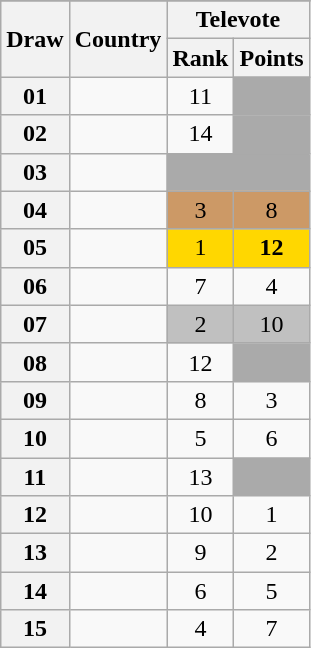<table class="sortable wikitable collapsible plainrowheaders" style="text-align:center;">
<tr>
</tr>
<tr>
<th scope="col" rowspan="2">Draw</th>
<th scope="col" rowspan="2">Country</th>
<th scope="col" colspan="2">Televote</th>
</tr>
<tr>
<th scope="col">Rank</th>
<th scope="col" class="unsortable">Points</th>
</tr>
<tr>
<th scope="row" style="text-align:center;">01</th>
<td style="text-align:left;"></td>
<td>11</td>
<td style="background:#AAAAAA;"></td>
</tr>
<tr>
<th scope="row" style="text-align:center;">02</th>
<td style="text-align:left;"></td>
<td>14</td>
<td style="background:#AAAAAA;"></td>
</tr>
<tr class=sortbottom>
<th scope="row" style="text-align:center;">03</th>
<td style="text-align:left;"></td>
<td style="background:#AAAAAA;"></td>
<td style="background:#AAAAAA;"></td>
</tr>
<tr>
<th scope="row" style="text-align:center;">04</th>
<td style="text-align:left;"></td>
<td style="background:#CC9966;">3</td>
<td style="background:#CC9966;">8</td>
</tr>
<tr>
<th scope="row" style="text-align:center;">05</th>
<td style="text-align:left;"></td>
<td style="background:gold;">1</td>
<td style="background:gold;"><strong>12</strong></td>
</tr>
<tr>
<th scope="row" style="text-align:center;">06</th>
<td style="text-align:left;"></td>
<td>7</td>
<td>4</td>
</tr>
<tr>
<th scope="row" style="text-align:center;">07</th>
<td style="text-align:left;"></td>
<td style="background:silver;">2</td>
<td style="background:silver;">10</td>
</tr>
<tr>
<th scope="row" style="text-align:center;">08</th>
<td style="text-align:left;"></td>
<td>12</td>
<td style="background:#AAAAAA;"></td>
</tr>
<tr>
<th scope="row" style="text-align:center;">09</th>
<td style="text-align:left;"></td>
<td>8</td>
<td>3</td>
</tr>
<tr>
<th scope="row" style="text-align:center;">10</th>
<td style="text-align:left;"></td>
<td>5</td>
<td>6</td>
</tr>
<tr>
<th scope="row" style="text-align:center;">11</th>
<td style="text-align:left;"></td>
<td>13</td>
<td style="background:#AAAAAA;"></td>
</tr>
<tr>
<th scope="row" style="text-align:center;">12</th>
<td style="text-align:left;"></td>
<td>10</td>
<td>1</td>
</tr>
<tr>
<th scope="row" style="text-align:center;">13</th>
<td style="text-align:left;"></td>
<td>9</td>
<td>2</td>
</tr>
<tr>
<th scope="row" style="text-align:center;">14</th>
<td style="text-align:left;"></td>
<td>6</td>
<td>5</td>
</tr>
<tr>
<th scope="row" style="text-align:center;">15</th>
<td style="text-align:left;"></td>
<td>4</td>
<td>7</td>
</tr>
</table>
